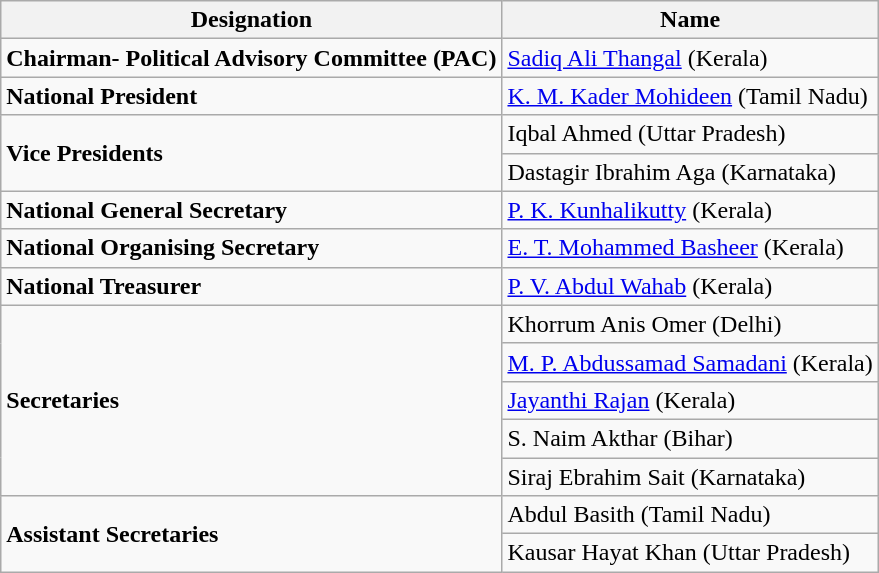<table class="wikitable">
<tr>
<th>Designation</th>
<th>Name</th>
</tr>
<tr>
<td><strong>Chairman- Political Advisory Committee (PAC)</strong></td>
<td><a href='#'>Sadiq Ali Thangal</a> (Kerala)</td>
</tr>
<tr>
<td><strong>National President</strong></td>
<td><a href='#'>K. M. Kader Mohideen</a> (Tamil Nadu)</td>
</tr>
<tr>
<td rowspan="2"><strong>Vice Presidents</strong></td>
<td>Iqbal Ahmed (Uttar Pradesh)</td>
</tr>
<tr>
<td>Dastagir Ibrahim Aga (Karnataka)</td>
</tr>
<tr>
<td><strong>National General Secretary</strong></td>
<td><a href='#'>P. K. Kunhalikutty</a> (Kerala)</td>
</tr>
<tr>
<td><strong>National Organising Secretary</strong></td>
<td><a href='#'>E. T. Mohammed Basheer</a> (Kerala)</td>
</tr>
<tr>
<td><strong>National Treasurer</strong></td>
<td><a href='#'>P. V. Abdul Wahab</a> (Kerala)</td>
</tr>
<tr>
<td rowspan="5"><strong>Secretaries</strong></td>
<td>Khorrum Anis Omer (Delhi)</td>
</tr>
<tr>
<td><a href='#'>M. P. Abdussamad Samadani</a> (Kerala)</td>
</tr>
<tr>
<td><a href='#'>Jayanthi Rajan</a> (Kerala)</td>
</tr>
<tr>
<td>S. Naim Akthar (Bihar)</td>
</tr>
<tr>
<td>Siraj Ebrahim Sait (Karnataka)</td>
</tr>
<tr>
<td rowspan="2"><strong>Assistant Secretaries</strong></td>
<td>Abdul Basith (Tamil Nadu)</td>
</tr>
<tr>
<td>Kausar Hayat Khan (Uttar Pradesh)</td>
</tr>
</table>
